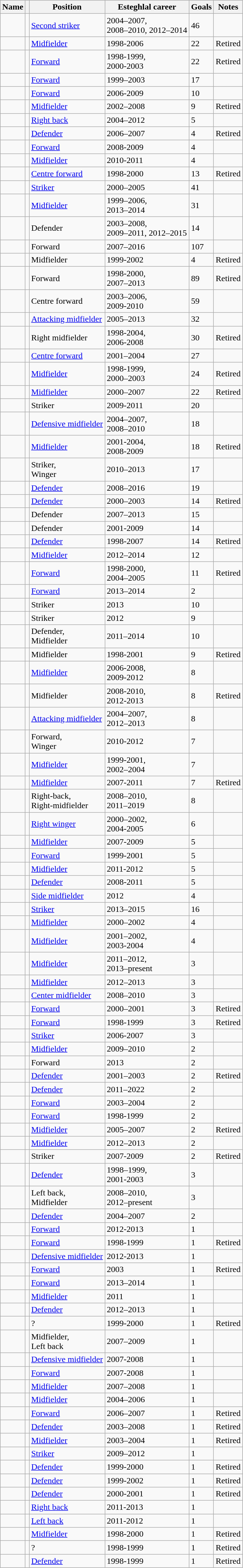<table class="wikitable sortable">
<tr>
<th>Name</th>
<th></th>
<th>Position</th>
<th>Esteghlal career</th>
<th>Goals</th>
<th class="unsortable">Notes</th>
</tr>
<tr>
<td align="left"></td>
<td></td>
<td><a href='#'>Second striker</a></td>
<td>2004–2007,<br>2008–2010,
2012–2014</td>
<td>46</td>
<td></td>
</tr>
<tr>
<td align="left"></td>
<td></td>
<td><a href='#'>Midfielder</a></td>
<td>1998-2006</td>
<td>22</td>
<td>Retired</td>
</tr>
<tr>
<td align="left"></td>
<td></td>
<td><a href='#'>Forward</a></td>
<td>1998-1999,<br>2000-2003</td>
<td>22</td>
<td>Retired</td>
</tr>
<tr>
<td align="left"></td>
<td></td>
<td><a href='#'>Forward</a></td>
<td>1999–2003</td>
<td>17</td>
<td></td>
</tr>
<tr>
<td align="left"></td>
<td></td>
<td><a href='#'>Forward</a></td>
<td>2006-2009</td>
<td>10</td>
<td></td>
</tr>
<tr>
<td align="left"></td>
<td></td>
<td><a href='#'>Midfielder</a></td>
<td>2002–2008</td>
<td>9</td>
<td>Retired</td>
</tr>
<tr>
<td align="left"></td>
<td></td>
<td><a href='#'>Right back</a></td>
<td>2004–2012</td>
<td>5</td>
<td></td>
</tr>
<tr>
<td align="left"></td>
<td></td>
<td><a href='#'>Defender</a></td>
<td>2006–2007</td>
<td>4</td>
<td>Retired</td>
</tr>
<tr>
<td align="left"></td>
<td></td>
<td><a href='#'>Forward</a></td>
<td>2008-2009</td>
<td>4</td>
<td></td>
</tr>
<tr>
<td align="left"></td>
<td></td>
<td><a href='#'>Midfielder</a></td>
<td>2010-2011</td>
<td>4</td>
<td></td>
</tr>
<tr>
<td align="left"></td>
<td></td>
<td><a href='#'>Centre forward</a></td>
<td>1998-2000</td>
<td>13</td>
<td>Retired</td>
</tr>
<tr>
<td align="left"></td>
<td></td>
<td><a href='#'>Striker</a></td>
<td>2000–2005</td>
<td>41</td>
<td></td>
</tr>
<tr>
<td align="left"></td>
<td></td>
<td><a href='#'>Midfielder</a></td>
<td>1999–2006,<br>2013–2014</td>
<td>31</td>
<td></td>
</tr>
<tr>
<td align="left"></td>
<td></td>
<td>Defender</td>
<td>2003–2008,<br>2009–2011,
2012–2015</td>
<td>14</td>
<td></td>
</tr>
<tr>
<td align="left"></td>
<td></td>
<td>Forward</td>
<td>2007–2016</td>
<td>107</td>
<td></td>
</tr>
<tr>
<td align="left"></td>
<td></td>
<td>Midfielder</td>
<td>1999-2002</td>
<td>4</td>
<td>Retired</td>
</tr>
<tr>
<td align="left"></td>
<td></td>
<td>Forward</td>
<td>1998-2000,<br>2007–2013</td>
<td>89</td>
<td>Retired</td>
</tr>
<tr>
<td align="left"></td>
<td></td>
<td>Centre forward</td>
<td>2003–2006,<br>2009-2010</td>
<td>59</td>
<td></td>
</tr>
<tr>
<td align="left"></td>
<td></td>
<td><a href='#'>Attacking midfielder</a></td>
<td>2005–2013</td>
<td>32</td>
<td></td>
</tr>
<tr>
<td align="left"></td>
<td></td>
<td>Right midfielder</td>
<td>1998-2004,<br>2006-2008</td>
<td>30</td>
<td>Retired</td>
</tr>
<tr>
<td align="left"></td>
<td></td>
<td><a href='#'>Centre forward</a></td>
<td>2001–2004</td>
<td>27</td>
<td></td>
</tr>
<tr>
<td align="left"></td>
<td></td>
<td><a href='#'>Midfielder</a></td>
<td>1998-1999,<br>2000–2003</td>
<td>24</td>
<td>Retired</td>
</tr>
<tr>
<td align="left"></td>
<td></td>
<td><a href='#'>Midfielder</a></td>
<td>2000–2007</td>
<td>22</td>
<td>Retired</td>
</tr>
<tr>
<td align="left"></td>
<td></td>
<td>Striker</td>
<td>2009-2011</td>
<td>20</td>
<td></td>
</tr>
<tr>
<td align="left"></td>
<td></td>
<td><a href='#'>Defensive midfielder</a></td>
<td>2004–2007,<br>2008–2010</td>
<td>18</td>
<td></td>
</tr>
<tr>
<td align="left"></td>
<td></td>
<td><a href='#'>Midfielder</a></td>
<td>2001-2004,<br>2008-2009</td>
<td>18</td>
<td>Retired</td>
</tr>
<tr>
<td align="left"></td>
<td></td>
<td>Striker,<br>Winger</td>
<td>2010–2013</td>
<td>17</td>
<td></td>
</tr>
<tr>
<td align="left"></td>
<td></td>
<td><a href='#'>Defender</a></td>
<td>2008–2016</td>
<td>19</td>
<td></td>
</tr>
<tr>
<td align="left"></td>
<td></td>
<td><a href='#'>Defender</a></td>
<td>2000–2003</td>
<td>14</td>
<td>Retired</td>
</tr>
<tr>
<td align="left"></td>
<td></td>
<td>Defender</td>
<td>2007–2013</td>
<td>15</td>
<td></td>
</tr>
<tr>
<td align="left"></td>
<td></td>
<td>Defender</td>
<td>2001-2009</td>
<td>14</td>
<td></td>
</tr>
<tr>
<td align="left"></td>
<td></td>
<td><a href='#'>Defender</a></td>
<td>1998-2007</td>
<td>14</td>
<td>Retired</td>
</tr>
<tr>
<td align="left"></td>
<td></td>
<td><a href='#'>Midfielder</a></td>
<td>2012–2014</td>
<td>12</td>
<td></td>
</tr>
<tr>
<td align="left"></td>
<td></td>
<td><a href='#'>Forward</a></td>
<td>1998-2000,<br>2004–2005</td>
<td>11</td>
<td>Retired</td>
</tr>
<tr>
<td align="left"></td>
<td></td>
<td><a href='#'>Forward</a></td>
<td>2013–2014</td>
<td>2</td>
<td></td>
</tr>
<tr>
<td align="left"></td>
<td></td>
<td>Striker</td>
<td>2013</td>
<td>10</td>
<td></td>
</tr>
<tr>
<td align="left"></td>
<td></td>
<td>Striker</td>
<td>2012</td>
<td>9</td>
<td></td>
</tr>
<tr>
<td align="left"></td>
<td></td>
<td>Defender,<br>Midfielder</td>
<td>2011–2014</td>
<td>10</td>
<td></td>
</tr>
<tr>
<td align="left"></td>
<td></td>
<td>Midfielder</td>
<td>1998-2001</td>
<td>9</td>
<td>Retired</td>
</tr>
<tr>
<td align="left"></td>
<td></td>
<td><a href='#'>Midfielder</a></td>
<td>2006-2008,<br>2009-2012</td>
<td>8</td>
<td></td>
</tr>
<tr>
<td align="left"></td>
<td></td>
<td>Midfielder</td>
<td>2008-2010,<br>2012-2013</td>
<td>8</td>
<td>Retired</td>
</tr>
<tr>
<td align="left"></td>
<td></td>
<td><a href='#'>Attacking midfielder</a></td>
<td>2004–2007,<br>2012–2013</td>
<td>8</td>
<td></td>
</tr>
<tr>
<td align="left"></td>
<td></td>
<td>Forward,<br>Winger</td>
<td>2010-2012</td>
<td>7</td>
<td></td>
</tr>
<tr>
<td align="left"></td>
<td></td>
<td><a href='#'>Midfielder</a></td>
<td>1999-2001,<br>2002–2004</td>
<td>7</td>
<td></td>
</tr>
<tr>
<td align="left"></td>
<td></td>
<td><a href='#'>Midfielder</a></td>
<td>2007-2011</td>
<td>7</td>
<td>Retired</td>
</tr>
<tr>
<td align="left"></td>
<td></td>
<td>Right-back,<br>Right-midfielder</td>
<td>2008–2010,<br>2011–2019</td>
<td>8</td>
<td></td>
</tr>
<tr>
<td align="left"></td>
<td></td>
<td><a href='#'>Right winger</a></td>
<td>2000–2002,<br>2004-2005</td>
<td>6</td>
<td></td>
</tr>
<tr>
<td align="left"></td>
<td></td>
<td><a href='#'>Midfielder</a></td>
<td>2007-2009</td>
<td>5</td>
<td></td>
</tr>
<tr>
<td align="left"></td>
<td></td>
<td><a href='#'>Forward</a></td>
<td>1999-2001</td>
<td>5</td>
<td></td>
</tr>
<tr>
<td align="left"></td>
<td></td>
<td><a href='#'>Midfielder</a></td>
<td>2011-2012</td>
<td>5</td>
<td></td>
</tr>
<tr>
<td align="left"></td>
<td></td>
<td><a href='#'>Defender</a></td>
<td>2008-2011</td>
<td>5</td>
<td></td>
</tr>
<tr>
<td align="left"></td>
<td></td>
<td><a href='#'>Side midfielder</a></td>
<td>2012</td>
<td>4</td>
<td></td>
</tr>
<tr>
<td align="left"></td>
<td></td>
<td><a href='#'>Striker</a></td>
<td>2013–2015</td>
<td>16</td>
<td></td>
</tr>
<tr>
<td align="left"></td>
<td></td>
<td><a href='#'>Midfielder</a></td>
<td>2000–2002</td>
<td>4</td>
<td></td>
</tr>
<tr>
<td align="left"></td>
<td></td>
<td><a href='#'>Midfielder</a></td>
<td>2001–2002,<br>2003-2004</td>
<td>4</td>
<td></td>
</tr>
<tr>
<td align="left"></td>
<td></td>
<td><a href='#'>Midfielder</a></td>
<td>2011–2012,<br>2013–present</td>
<td>3</td>
<td></td>
</tr>
<tr>
<td align="left"></td>
<td></td>
<td><a href='#'>Midfielder</a></td>
<td>2012–2013</td>
<td>3</td>
<td></td>
</tr>
<tr>
<td align="left"></td>
<td></td>
<td><a href='#'>Center midfielder</a></td>
<td>2008–2010</td>
<td>3</td>
<td></td>
</tr>
<tr>
<td align="left"></td>
<td></td>
<td><a href='#'>Forward</a></td>
<td>2000–2001</td>
<td>3</td>
<td>Retired</td>
</tr>
<tr>
<td align="left"></td>
<td></td>
<td><a href='#'>Forward</a></td>
<td>1998-1999</td>
<td>3</td>
<td>Retired</td>
</tr>
<tr>
<td align="left"></td>
<td></td>
<td><a href='#'>Striker</a></td>
<td>2006-2007</td>
<td>3</td>
<td></td>
</tr>
<tr>
<td align="left"></td>
<td></td>
<td><a href='#'>Midfielder</a></td>
<td>2009–2010</td>
<td>2</td>
<td></td>
</tr>
<tr>
<td align="left"></td>
<td></td>
<td>Forward</td>
<td>2013</td>
<td>2</td>
<td></td>
</tr>
<tr>
<td align="left"></td>
<td></td>
<td><a href='#'>Defender</a></td>
<td>2001–2003</td>
<td>2</td>
<td>Retired</td>
</tr>
<tr>
<td align="left"></td>
<td></td>
<td><a href='#'>Defender</a></td>
<td>2011–2022</td>
<td>2</td>
<td></td>
</tr>
<tr>
<td align="left"></td>
<td></td>
<td><a href='#'>Forward</a></td>
<td>2003–2004</td>
<td>2</td>
<td></td>
</tr>
<tr>
<td align="left"></td>
<td></td>
<td><a href='#'>Forward</a></td>
<td>1998-1999</td>
<td>2</td>
<td></td>
</tr>
<tr>
<td align="left"></td>
<td></td>
<td><a href='#'>Midfielder</a></td>
<td>2005–2007</td>
<td>2</td>
<td>Retired</td>
</tr>
<tr>
<td align="left"></td>
<td></td>
<td><a href='#'>Midfielder</a></td>
<td>2012–2013</td>
<td>2</td>
<td></td>
</tr>
<tr>
<td align="left"></td>
<td></td>
<td>Striker</td>
<td>2007-2009</td>
<td>2</td>
<td>Retired</td>
</tr>
<tr>
<td align="left"></td>
<td></td>
<td><a href='#'>Defender</a></td>
<td>1998–1999,<br>2001-2003</td>
<td>3</td>
<td></td>
</tr>
<tr>
<td align="left"></td>
<td></td>
<td>Left back,<br>Midfielder</td>
<td>2008–2010,<br>2012–present</td>
<td>3</td>
<td></td>
</tr>
<tr>
<td align="left"></td>
<td></td>
<td><a href='#'>Defender</a></td>
<td>2004–2007</td>
<td>2</td>
<td></td>
</tr>
<tr>
<td align="left"></td>
<td></td>
<td><a href='#'>Forward</a></td>
<td>2012-2013</td>
<td>1</td>
<td></td>
</tr>
<tr>
<td align="left"></td>
<td></td>
<td><a href='#'>Forward</a></td>
<td>1998-1999</td>
<td>1</td>
<td>Retired</td>
</tr>
<tr>
<td align="left"></td>
<td></td>
<td><a href='#'>Defensive midfielder</a></td>
<td>2012-2013</td>
<td>1</td>
<td></td>
</tr>
<tr>
<td align="left"></td>
<td></td>
<td><a href='#'>Forward</a></td>
<td>2003</td>
<td>1</td>
<td>Retired</td>
</tr>
<tr>
<td align="left"></td>
<td></td>
<td><a href='#'>Forward</a></td>
<td>2013–2014</td>
<td>1</td>
<td></td>
</tr>
<tr>
<td align="left"></td>
<td></td>
<td><a href='#'>Midfielder</a></td>
<td>2011</td>
<td>1</td>
<td></td>
</tr>
<tr>
<td align="left"></td>
<td></td>
<td><a href='#'>Defender</a></td>
<td>2012–2013</td>
<td>1</td>
<td></td>
</tr>
<tr>
<td align="left"></td>
<td></td>
<td>?</td>
<td>1999-2000</td>
<td>1</td>
<td>Retired</td>
</tr>
<tr>
<td align="left"></td>
<td></td>
<td>Midfielder,<br>Left back</td>
<td>2007–2009</td>
<td>1</td>
<td></td>
</tr>
<tr>
<td align="left"></td>
<td></td>
<td><a href='#'>Defensive midfielder</a></td>
<td>2007-2008</td>
<td>1</td>
<td></td>
</tr>
<tr>
<td align="left"></td>
<td></td>
<td><a href='#'>Forward</a></td>
<td>2007-2008</td>
<td>1</td>
<td></td>
</tr>
<tr>
<td align="left"></td>
<td></td>
<td><a href='#'>Midfielder</a></td>
<td>2007–2008</td>
<td>1</td>
<td></td>
</tr>
<tr>
<td align="left"></td>
<td></td>
<td><a href='#'>Midfielder</a></td>
<td>2004–2006</td>
<td>1</td>
<td></td>
</tr>
<tr>
<td align="left"></td>
<td></td>
<td><a href='#'>Forward</a></td>
<td>2006–2007</td>
<td>1</td>
<td>Retired</td>
</tr>
<tr>
<td align="left"></td>
<td></td>
<td><a href='#'>Defender</a></td>
<td>2003–2008</td>
<td>1</td>
<td>Retired</td>
</tr>
<tr>
<td align="left"></td>
<td></td>
<td><a href='#'>Midfielder</a></td>
<td>2003–2004</td>
<td>1</td>
<td>Retired</td>
</tr>
<tr>
<td align="left"></td>
<td></td>
<td><a href='#'>Striker</a></td>
<td>2009–2012</td>
<td>1</td>
<td></td>
</tr>
<tr>
<td align="left"></td>
<td></td>
<td><a href='#'>Defender</a></td>
<td>1999-2000</td>
<td>1</td>
<td>Retired</td>
</tr>
<tr>
<td align="left"></td>
<td></td>
<td><a href='#'>Defender</a></td>
<td>1999-2002</td>
<td>1</td>
<td>Retired</td>
</tr>
<tr>
<td align="left"></td>
<td></td>
<td><a href='#'>Defender</a></td>
<td>2000-2001</td>
<td>1</td>
<td>Retired</td>
</tr>
<tr>
<td align="left"></td>
<td></td>
<td><a href='#'>Right back</a></td>
<td>2011-2013</td>
<td>1</td>
<td></td>
</tr>
<tr>
<td align="left"></td>
<td></td>
<td><a href='#'>Left back</a></td>
<td>2011-2012</td>
<td>1</td>
<td></td>
</tr>
<tr>
<td align="left"></td>
<td></td>
<td><a href='#'>Midfielder</a></td>
<td>1998-2000</td>
<td>1</td>
<td>Retired</td>
</tr>
<tr>
<td align="left"></td>
<td></td>
<td>?</td>
<td>1998-1999</td>
<td>1</td>
<td>Retired</td>
</tr>
<tr>
<td align="left"></td>
<td></td>
<td><a href='#'>Defender</a></td>
<td>1998-1999</td>
<td>1</td>
<td>Retired</td>
</tr>
</table>
